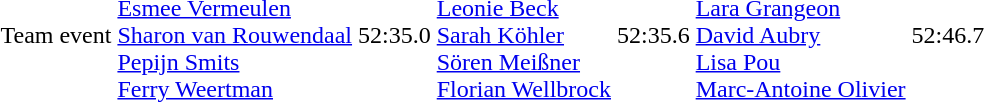<table>
<tr>
<td>Team event<br></td>
<td><br><a href='#'>Esmee Vermeulen</a><br><a href='#'>Sharon van Rouwendaal</a><br><a href='#'>Pepijn Smits</a><br><a href='#'>Ferry Weertman</a></td>
<td>52:35.0</td>
<td><br><a href='#'>Leonie Beck</a><br><a href='#'>Sarah Köhler</a><br><a href='#'>Sören Meißner</a><br><a href='#'>Florian Wellbrock</a></td>
<td>52:35.6</td>
<td><br><a href='#'>Lara Grangeon</a><br><a href='#'>David Aubry</a><br><a href='#'>Lisa Pou</a><br><a href='#'>Marc-Antoine Olivier</a></td>
<td>52:46.7</td>
</tr>
</table>
